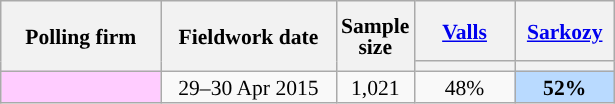<table class="wikitable sortable" style="text-align:center;font-size:90%;line-height:14px;">
<tr style="height:40px;">
<th style="width:100px;" rowspan="2">Polling firm</th>
<th style="width:110px;" rowspan="2">Fieldwork date</th>
<th style="width:35px;" rowspan="2">Sample<br>size</th>
<th class="unsortable" style="width:60px;"><a href='#'>Valls</a><br></th>
<th class="unsortable" style="width:60px;"><a href='#'>Sarkozy</a><br></th>
</tr>
<tr>
<th style="background:"></th>
<th style="background:"></th>
</tr>
<tr>
<td style="background:#FFCCFF;"></td>
<td data-sort-value="2015-04-30">29–30 Apr 2015</td>
<td>1,021</td>
<td>48%</td>
<td style="background:#B9DAFF;"><strong>52%</strong></td>
</tr>
</table>
